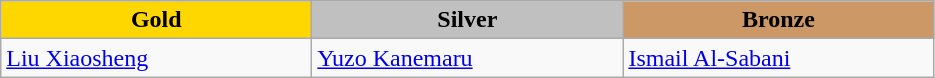<table class="wikitable" style="text-align:left">
<tr align="center">
<td width=200 bgcolor=gold><strong>Gold</strong></td>
<td width=200 bgcolor=silver><strong>Silver</strong></td>
<td width=200 bgcolor=CC9966><strong>Bronze</strong></td>
</tr>
<tr>
<td><a href='#'>Liu Xiaosheng</a><br><em></em></td>
<td><a href='#'>Yuzo Kanemaru</a><br><em></em></td>
<td><a href='#'>Ismail Al-Sabani</a><br><em></em></td>
</tr>
</table>
